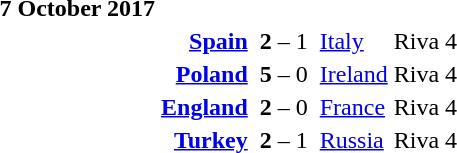<table>
<tr>
<td><strong>7 October 2017</strong></td>
</tr>
<tr>
<td></td>
<td align=right><strong><a href='#'>Spain</a></strong></td>
<td></td>
<td><strong>2</strong> – 1</td>
<td></td>
<td><a href='#'>Italy</a></td>
<td>Riva 4</td>
<td></td>
</tr>
<tr>
<td></td>
<td align=right><strong><a href='#'>Poland</a></strong></td>
<td></td>
<td><strong>5</strong> – 0</td>
<td></td>
<td><a href='#'>Ireland</a></td>
<td>Riva 4</td>
<td></td>
</tr>
<tr>
<td></td>
<td align=right><strong><a href='#'>England</a></strong></td>
<td></td>
<td><strong>2</strong> – 0</td>
<td></td>
<td><a href='#'>France</a></td>
<td>Riva 4</td>
<td></td>
</tr>
<tr>
<td></td>
<td align=right><strong><a href='#'>Turkey</a></strong></td>
<td></td>
<td><strong>2</strong> – 1</td>
<td></td>
<td><a href='#'>Russia</a></td>
<td>Riva 4</td>
<td></td>
</tr>
</table>
